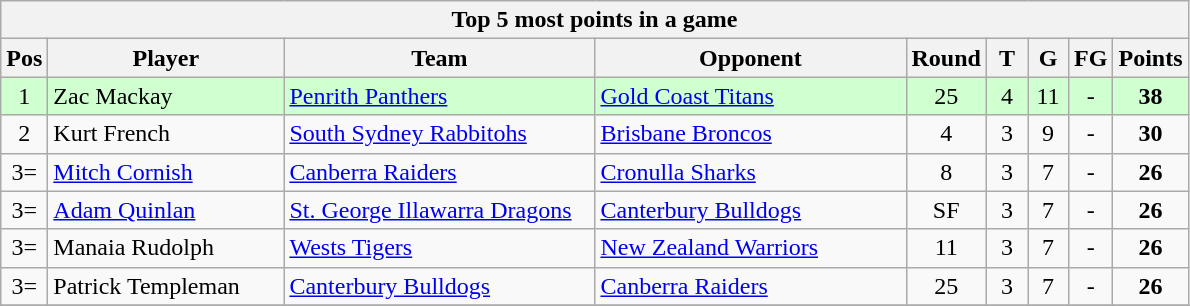<table class="wikitable" style="text-align:center;">
<tr>
<th colspan=9>Top 5 most points in a game</th>
</tr>
<tr>
<th style="width:20px;">Pos</th>
<th style="width:150px;">Player</th>
<th style="width:200px;">Team</th>
<th style="width:200px;">Opponent</th>
<th style="width:25px;">Round</th>
<th style="width:20px;">T</th>
<th style="width:20px;">G</th>
<th style="width:20px;">FG</th>
<th style="width:25px;">Points</th>
</tr>
<tr bgcolor="#d0ffd0">
<td>1</td>
<td style="text-align:left;">Zac Mackay</td>
<td style="text-align:left;"> <a href='#'>Penrith Panthers</a></td>
<td style="text-align:left;"> <a href='#'>Gold Coast Titans</a></td>
<td>25</td>
<td>4</td>
<td>11</td>
<td>-</td>
<td><strong>38</strong></td>
</tr>
<tr>
<td>2</td>
<td style="text-align:left;">Kurt French</td>
<td style="text-align:left;"> <a href='#'>South Sydney Rabbitohs</a></td>
<td style="text-align:left;"> <a href='#'>Brisbane Broncos</a></td>
<td>4</td>
<td>3</td>
<td>9</td>
<td>-</td>
<td><strong>30</strong></td>
</tr>
<tr>
<td>3=</td>
<td style="text-align:left;"><a href='#'>Mitch Cornish</a></td>
<td style="text-align:left;"> <a href='#'>Canberra Raiders</a></td>
<td style="text-align:left;"> <a href='#'>Cronulla Sharks</a></td>
<td>8</td>
<td>3</td>
<td>7</td>
<td>-</td>
<td><strong>26</strong></td>
</tr>
<tr>
<td>3=</td>
<td style="text-align:left;"><a href='#'>Adam Quinlan</a></td>
<td style="text-align:left;"> <a href='#'>St. George Illawarra Dragons</a></td>
<td style="text-align:left;"> <a href='#'>Canterbury Bulldogs</a></td>
<td>SF</td>
<td>3</td>
<td>7</td>
<td>-</td>
<td><strong>26</strong></td>
</tr>
<tr>
<td>3=</td>
<td style="text-align:left;">Manaia Rudolph</td>
<td style="text-align:left;"> <a href='#'>Wests Tigers</a></td>
<td style="text-align:left;"> <a href='#'>New Zealand Warriors</a></td>
<td>11</td>
<td>3</td>
<td>7</td>
<td>-</td>
<td><strong>26</strong></td>
</tr>
<tr>
<td>3=</td>
<td style="text-align:left;">Patrick Templeman</td>
<td style="text-align:left;"> <a href='#'>Canterbury Bulldogs</a></td>
<td style="text-align:left;"> <a href='#'>Canberra Raiders</a></td>
<td>25</td>
<td>3</td>
<td>7</td>
<td>-</td>
<td><strong>26</strong></td>
</tr>
<tr>
</tr>
</table>
